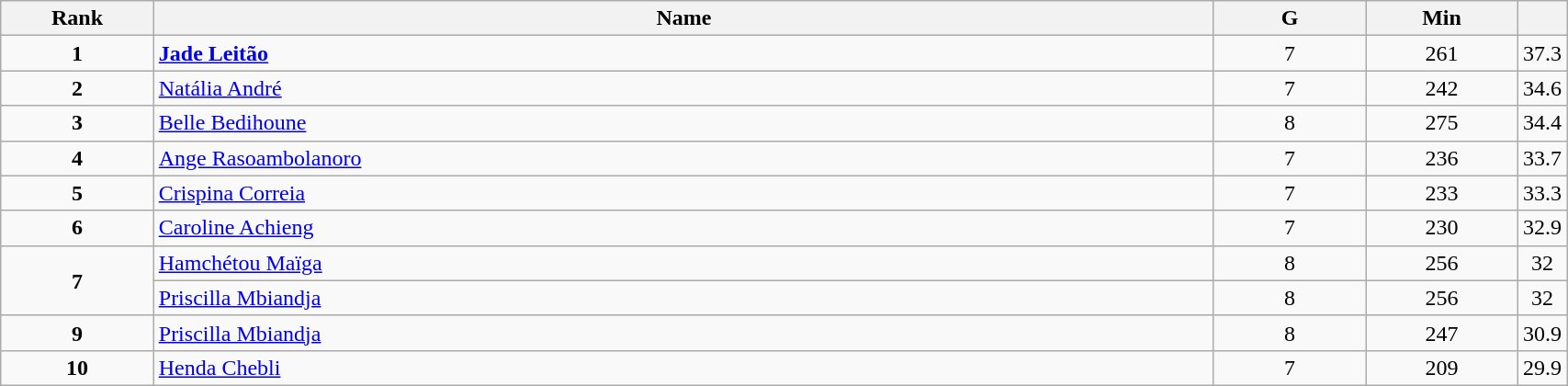<table class="wikitable" style="width:90%;">
<tr>
<th style="width:10%;">Rank</th>
<th style="width:70%;">Name</th>
<th style="width:10%;">G</th>
<th style="width:10%;">Min</th>
<th style="width:10%;"></th>
</tr>
<tr align=center>
<td><strong>1</strong></td>
<td align=left> <strong><a href='#'>Jade Leitão</a></strong></td>
<td>7</td>
<td>261</td>
<td>37.3</td>
</tr>
<tr align=center>
<td><strong>2</strong></td>
<td align=left> <a href='#'>Natália André</a></td>
<td>7</td>
<td>242</td>
<td>34.6</td>
</tr>
<tr align=center>
<td><strong>3</strong></td>
<td align=left> <a href='#'>Belle Bedihoune</a></td>
<td>8</td>
<td>275</td>
<td>34.4</td>
</tr>
<tr align=center>
<td><strong>4</strong></td>
<td align=left> <a href='#'>Ange Rasoambolanoro</a></td>
<td>7</td>
<td>236</td>
<td>33.7</td>
</tr>
<tr align=center>
<td><strong>5</strong></td>
<td align=left> <a href='#'>Crispina Correia</a></td>
<td>7</td>
<td>233</td>
<td>33.3</td>
</tr>
<tr align=center>
<td><strong>6</strong></td>
<td align=left> <a href='#'>Caroline Achieng</a></td>
<td>7</td>
<td>230</td>
<td>32.9</td>
</tr>
<tr align=center>
<td rowspan=2><strong>7</strong></td>
<td align=left> <a href='#'>Hamchétou Maïga</a></td>
<td>8</td>
<td>256</td>
<td>32</td>
</tr>
<tr align=center>
<td align=left> <a href='#'>Priscilla Mbiandja</a></td>
<td>8</td>
<td>256</td>
<td>32</td>
</tr>
<tr align=center>
<td><strong>9</strong></td>
<td align=left> <a href='#'>Priscilla Mbiandja</a></td>
<td>8</td>
<td>247</td>
<td>30.9</td>
</tr>
<tr align=center>
<td><strong>10</strong></td>
<td align=left> <a href='#'>Henda Chebli</a></td>
<td>7</td>
<td>209</td>
<td>29.9</td>
</tr>
</table>
